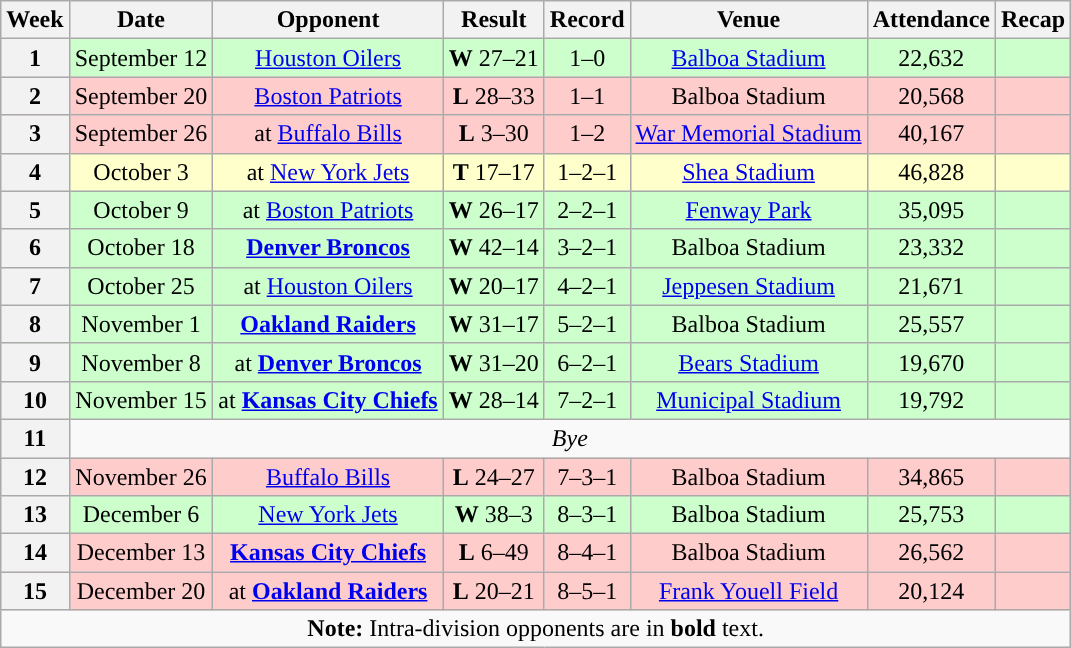<table class="wikitable" style="text-align:center">
<tr>
<th>Week</th>
<th>Date</th>
<th>Opponent</th>
<th>Result</th>
<th>Record</th>
<th>Venue</th>
<th>Attendance</th>
<th>Recap</th>
</tr>
<tr style="background:#cfc">
<th>1</th>
<td>September 12</td>
<td><a href='#'>Houston Oilers</a></td>
<td><strong>W</strong> 27–21</td>
<td>1–0</td>
<td><a href='#'>Balboa Stadium</a></td>
<td>22,632</td>
<td></td>
</tr>
<tr style="background:#fcc">
<th>2</th>
<td>September 20</td>
<td><a href='#'>Boston Patriots</a></td>
<td><strong>L</strong> 28–33</td>
<td>1–1</td>
<td>Balboa Stadium</td>
<td>20,568</td>
<td></td>
</tr>
<tr style="background:#fcc">
<th>3</th>
<td>September 26</td>
<td>at <a href='#'>Buffalo Bills</a></td>
<td><strong>L</strong> 3–30</td>
<td>1–2</td>
<td><a href='#'>War Memorial Stadium</a></td>
<td>40,167</td>
<td></td>
</tr>
<tr style="background:#ffc">
<th>4</th>
<td>October 3</td>
<td>at <a href='#'>New York Jets</a></td>
<td><strong>T</strong> 17–17</td>
<td>1–2–1</td>
<td><a href='#'>Shea Stadium</a></td>
<td>46,828</td>
<td></td>
</tr>
<tr style="background:#cfc">
<th>5</th>
<td>October 9</td>
<td>at <a href='#'>Boston Patriots</a></td>
<td><strong>W</strong> 26–17</td>
<td>2–2–1</td>
<td><a href='#'>Fenway Park</a></td>
<td>35,095</td>
<td></td>
</tr>
<tr style="background:#cfc">
<th>6</th>
<td>October 18</td>
<td><strong><a href='#'>Denver Broncos</a></strong></td>
<td><strong>W</strong> 42–14</td>
<td>3–2–1</td>
<td>Balboa Stadium</td>
<td>23,332</td>
<td></td>
</tr>
<tr style="background:#cfc">
<th>7</th>
<td>October 25</td>
<td>at <a href='#'>Houston Oilers</a></td>
<td><strong>W</strong> 20–17</td>
<td>4–2–1</td>
<td><a href='#'>Jeppesen Stadium</a></td>
<td>21,671</td>
<td></td>
</tr>
<tr style="background:#cfc">
<th>8</th>
<td>November 1</td>
<td><strong><a href='#'>Oakland Raiders</a></strong></td>
<td><strong>W</strong> 31–17</td>
<td>5–2–1</td>
<td>Balboa Stadium</td>
<td>25,557</td>
<td></td>
</tr>
<tr style="background:#cfc">
<th>9</th>
<td>November 8</td>
<td>at <strong><a href='#'>Denver Broncos</a></strong></td>
<td><strong>W</strong> 31–20</td>
<td>6–2–1</td>
<td><a href='#'>Bears Stadium</a></td>
<td>19,670</td>
<td></td>
</tr>
<tr style="background:#cfc">
<th>10</th>
<td>November 15</td>
<td>at <strong><a href='#'>Kansas City Chiefs</a></strong></td>
<td><strong>W</strong> 28–14</td>
<td>7–2–1</td>
<td><a href='#'>Municipal Stadium</a></td>
<td>19,792</td>
<td></td>
</tr>
<tr>
<th>11</th>
<td colspan="7" align="center"><em>Bye</em></td>
</tr>
<tr style="background:#fcc">
<th>12</th>
<td>November 26</td>
<td><a href='#'>Buffalo Bills</a></td>
<td><strong>L</strong> 24–27</td>
<td>7–3–1</td>
<td>Balboa Stadium</td>
<td>34,865</td>
<td></td>
</tr>
<tr style="background:#cfc">
<th>13</th>
<td>December 6</td>
<td><a href='#'>New York Jets</a></td>
<td><strong>W</strong> 38–3</td>
<td>8–3–1</td>
<td>Balboa Stadium</td>
<td>25,753</td>
<td></td>
</tr>
<tr style="background:#fcc">
<th>14</th>
<td>December 13</td>
<td><strong><a href='#'>Kansas City Chiefs</a></strong></td>
<td><strong>L</strong> 6–49</td>
<td>8–4–1</td>
<td>Balboa Stadium</td>
<td>26,562</td>
<td></td>
</tr>
<tr style="background:#fcc">
<th>15</th>
<td>December 20</td>
<td>at <strong><a href='#'>Oakland Raiders</a></strong></td>
<td><strong>L</strong> 20–21</td>
<td>8–5–1</td>
<td><a href='#'>Frank Youell Field</a></td>
<td>20,124</td>
<td></td>
</tr>
<tr>
<td colspan="8"><strong>Note:</strong> Intra-division opponents are in <strong>bold</strong> text.</td>
</tr>
</table>
